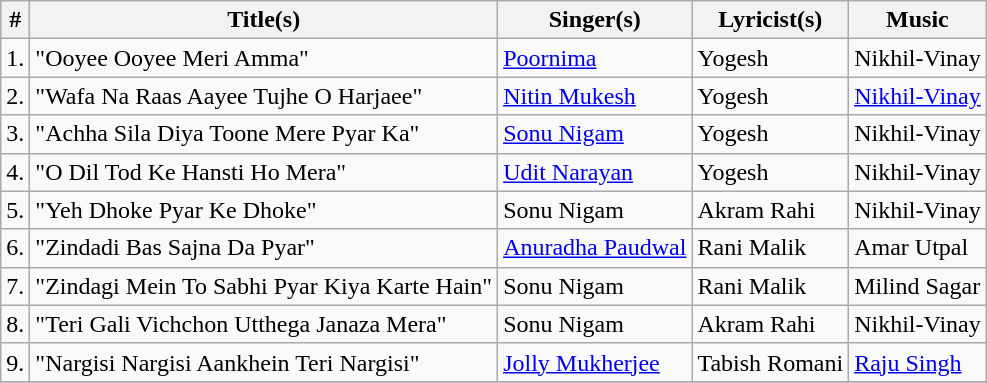<table class="wikitable sortable">
<tr>
<th>#</th>
<th><strong>Title(s)</strong></th>
<th><strong>Singer(s)</strong></th>
<th><strong>Lyricist(s)</strong></th>
<th><strong>Music</strong></th>
</tr>
<tr>
<td>1.</td>
<td>"Ooyee Ooyee Meri Amma"</td>
<td><a href='#'>Poornima</a></td>
<td>Yogesh</td>
<td>Nikhil-Vinay</td>
</tr>
<tr>
<td>2.</td>
<td>"Wafa Na Raas Aayee Tujhe O Harjaee"</td>
<td><a href='#'>Nitin Mukesh</a></td>
<td>Yogesh</td>
<td><a href='#'>Nikhil-Vinay</a></td>
</tr>
<tr>
<td>3.</td>
<td>"Achha Sila Diya Toone Mere Pyar Ka"</td>
<td><a href='#'>Sonu Nigam</a></td>
<td>Yogesh</td>
<td>Nikhil-Vinay</td>
</tr>
<tr>
<td>4.</td>
<td>"O Dil Tod Ke Hansti Ho Mera"</td>
<td><a href='#'>Udit Narayan</a></td>
<td>Yogesh</td>
<td>Nikhil-Vinay</td>
</tr>
<tr>
<td>5.</td>
<td>"Yeh Dhoke Pyar Ke Dhoke"</td>
<td>Sonu Nigam</td>
<td>Akram Rahi</td>
<td>Nikhil-Vinay</td>
</tr>
<tr>
<td>6.</td>
<td>"Zindadi Bas Sajna Da Pyar"</td>
<td><a href='#'>Anuradha Paudwal</a></td>
<td>Rani Malik</td>
<td>Amar Utpal</td>
</tr>
<tr>
<td>7.</td>
<td>"Zindagi Mein To Sabhi Pyar Kiya Karte Hain"</td>
<td>Sonu Nigam</td>
<td>Rani Malik</td>
<td>Milind Sagar</td>
</tr>
<tr>
<td>8.</td>
<td>"Teri Gali Vichchon Utthega Janaza Mera"</td>
<td>Sonu Nigam</td>
<td>Akram Rahi</td>
<td>Nikhil-Vinay</td>
</tr>
<tr>
<td>9.</td>
<td>"Nargisi Nargisi Aankhein Teri Nargisi"</td>
<td><a href='#'>Jolly Mukherjee</a></td>
<td>Tabish Romani</td>
<td><a href='#'>Raju Singh</a></td>
</tr>
<tr>
</tr>
</table>
